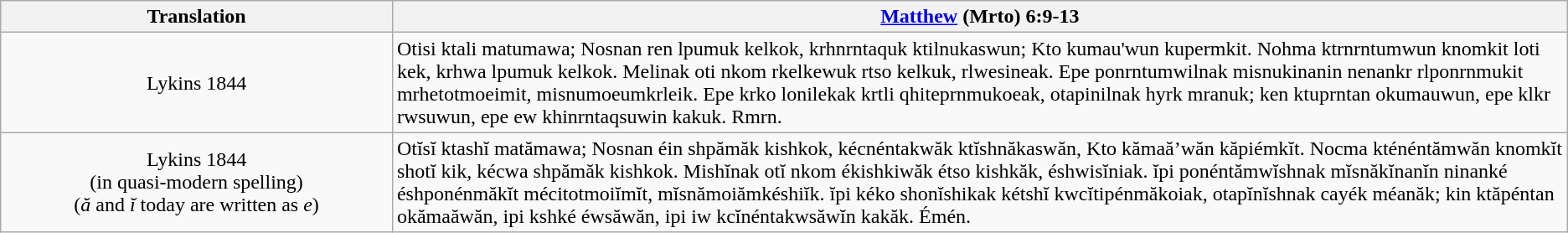<table class="wikitable">
<tr>
<th style="text-align:center; width:25%;">Translation</th>
<th><a href='#'>Matthew</a> (Mrto)  6:9-13</th>
</tr>
<tr>
<td style="text-align:center;">Lykins 1844</td>
<td>Otisi ktali matumawa; Nosnan ren lpumuk kelkok, krhnrntaquk ktilnukaswun; Kto kumau'wun kupermkit. Nohma ktrnrntumwun knomkit loti kek, krhwa lpumuk kelkok. Melinak oti nkom rkelkewuk rtso kelkuk, rlwesineak. Epe ponrntumwilnak misnukinanin nenankr rlponrnmukit mrhetotmoeimit, misnumoeumkrleik. Epe krko lonilekak krtli qhiteprnmukoeak, otapinilnak hyrk mranuk; ken ktuprntan okumauwun, epe klkr rwsuwun, epe ew khinrntaqsuwin kakuk. Rmrn.</td>
</tr>
<tr>
<td style="text-align:center;">Lykins 1844<br>(in quasi-modern spelling)<br>(<em>ă</em> and <em>ĭ</em> today are written as <em>e</em>)</td>
<td>Otĭsĭ ktashĭ matămawa; Nosnan éin shpămăk kishkok, kécnéntakwăk ktĭshnăkaswăn, Kto kămaă’wăn kăpiémkĭt. Nocma kténéntămwăn knomkĭt shotĭ kik, kécwa shpămăk kishkok. Mishĭnak otĭ nkom ékishkiwăk étso kishkăk, éshwisĭniak. ĭpi ponéntămwĭshnak mĭsnăkĭnanĭn ninanké éshponénmăkĭt mécitotmoiĭmĭt, mĭsnămoiămkéshiĭk. ĭpi kéko shonĭshikak kétshĭ kwcĭtipénmăkoiak, otapĭnĭshnak cayék méanăk; kin ktăpéntan okămaăwăn, ipi kshké éwsăwăn, ipi iw kcĭnéntakwsăwĭn kakăk. Émén.</td>
</tr>
</table>
